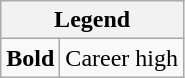<table class="wikitable mw-collapsible mw-collapsed">
<tr>
<th colspan="2">Legend</th>
</tr>
<tr>
<td><strong>Bold</strong></td>
<td>Career high</td>
</tr>
</table>
